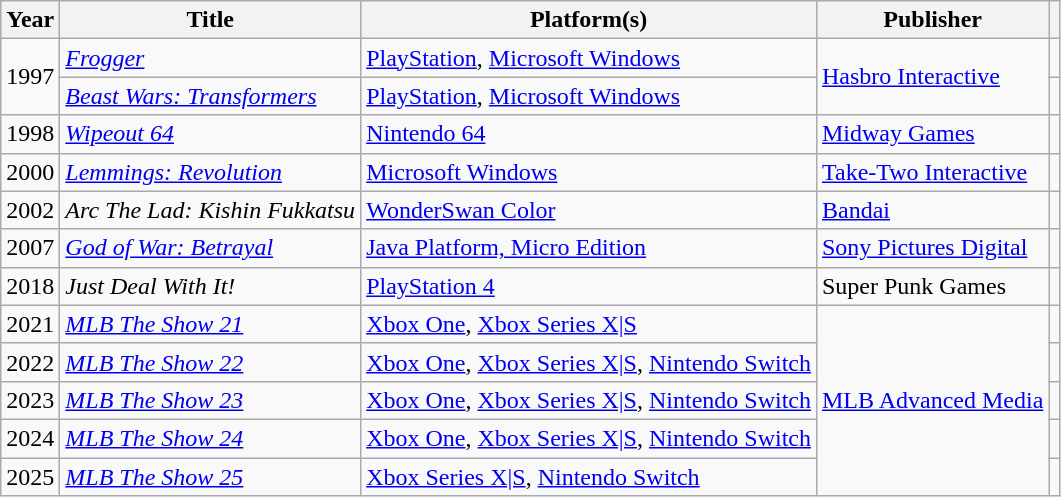<table class="wikitable sortable">
<tr>
<th>Year</th>
<th>Title</th>
<th>Platform(s)</th>
<th>Publisher</th>
<th></th>
</tr>
<tr>
<td rowspan="2">1997</td>
<td><em><a href='#'>Frogger</a></em></td>
<td><a href='#'>PlayStation</a>, <a href='#'>Microsoft Windows</a></td>
<td rowspan="2"><a href='#'>Hasbro Interactive</a></td>
</tr>
<tr>
<td><em><a href='#'>Beast Wars: Transformers</a></em></td>
<td><a href='#'>PlayStation</a>, <a href='#'>Microsoft Windows</a></td>
<td></td>
</tr>
<tr>
<td>1998</td>
<td><em><a href='#'>Wipeout 64</a></em></td>
<td><a href='#'>Nintendo 64</a></td>
<td><a href='#'>Midway Games</a></td>
<td></td>
</tr>
<tr>
<td>2000</td>
<td><em><a href='#'>Lemmings: Revolution</a></em></td>
<td><a href='#'>Microsoft Windows</a></td>
<td><a href='#'>Take-Two Interactive</a></td>
<td></td>
</tr>
<tr>
<td>2002</td>
<td><em>Arc The Lad: Kishin Fukkatsu</em></td>
<td><a href='#'>WonderSwan Color</a></td>
<td><a href='#'>Bandai</a></td>
<td></td>
</tr>
<tr>
<td>2007</td>
<td><em><a href='#'>God of War: Betrayal</a></em></td>
<td><a href='#'>Java Platform, Micro Edition</a></td>
<td><a href='#'>Sony Pictures Digital</a></td>
<td></td>
</tr>
<tr>
<td>2018</td>
<td><em>Just Deal With It!</em></td>
<td><a href='#'>PlayStation 4</a></td>
<td>Super Punk Games</td>
<td></td>
</tr>
<tr>
<td>2021</td>
<td><em><a href='#'>MLB The Show 21</a></em></td>
<td><a href='#'>Xbox One</a>, <a href='#'>Xbox Series X|S</a></td>
<td rowspan="5"><a href='#'>MLB Advanced Media</a></td>
<td></td>
</tr>
<tr>
<td>2022</td>
<td><em><a href='#'>MLB The Show 22</a></em></td>
<td><a href='#'>Xbox One</a>, <a href='#'>Xbox Series X|S</a>, <a href='#'>Nintendo Switch</a></td>
<td></td>
</tr>
<tr>
<td>2023</td>
<td><em><a href='#'>MLB The Show 23</a></em></td>
<td><a href='#'>Xbox One</a>, <a href='#'>Xbox Series X|S</a>, <a href='#'>Nintendo Switch</a></td>
<td></td>
</tr>
<tr>
<td>2024</td>
<td><em><a href='#'>MLB The Show 24</a></em></td>
<td><a href='#'>Xbox One</a>, <a href='#'>Xbox Series X|S</a>, <a href='#'>Nintendo Switch</a></td>
<td></td>
</tr>
<tr>
<td>2025</td>
<td><em><a href='#'>MLB The Show 25</a></em></td>
<td><a href='#'>Xbox Series X|S</a>, <a href='#'>Nintendo Switch</a></td>
<td></td>
</tr>
</table>
